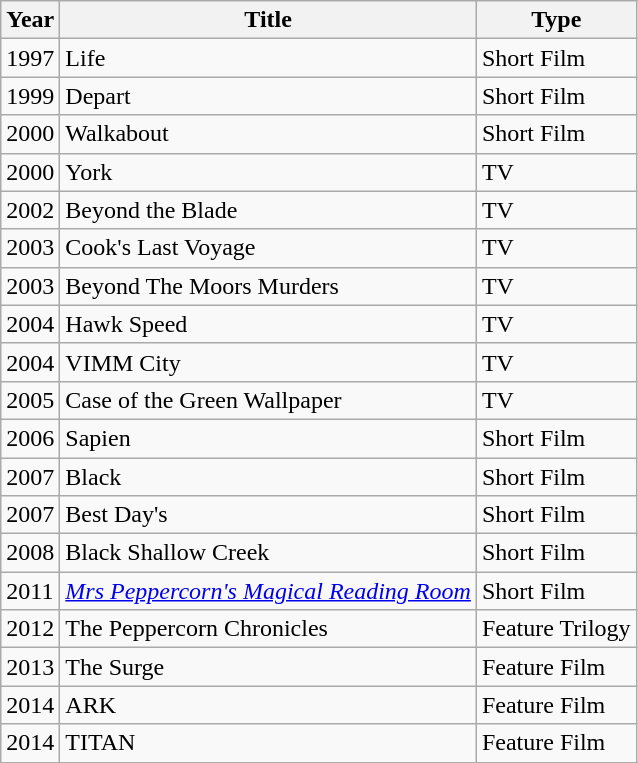<table class="wikitable">
<tr>
<th>Year</th>
<th>Title</th>
<th>Type</th>
</tr>
<tr>
<td>1997</td>
<td>Life</td>
<td>Short Film</td>
</tr>
<tr>
<td>1999</td>
<td>Depart</td>
<td>Short Film</td>
</tr>
<tr>
<td>2000</td>
<td>Walkabout</td>
<td>Short Film</td>
</tr>
<tr>
<td>2000</td>
<td>York</td>
<td>TV</td>
</tr>
<tr>
<td>2002</td>
<td>Beyond the Blade</td>
<td>TV</td>
</tr>
<tr>
<td>2003</td>
<td>Cook's Last Voyage</td>
<td>TV</td>
</tr>
<tr>
<td>2003</td>
<td>Beyond The Moors Murders</td>
<td>TV</td>
</tr>
<tr>
<td>2004</td>
<td>Hawk Speed</td>
<td>TV</td>
</tr>
<tr>
<td>2004</td>
<td>VIMM City</td>
<td>TV</td>
</tr>
<tr>
<td>2005</td>
<td>Case of the Green Wallpaper</td>
<td>TV</td>
</tr>
<tr>
<td>2006</td>
<td>Sapien</td>
<td>Short Film</td>
</tr>
<tr>
<td>2007</td>
<td>Black</td>
<td>Short Film</td>
</tr>
<tr>
<td>2007</td>
<td>Best Day's</td>
<td>Short Film</td>
</tr>
<tr>
<td>2008</td>
<td>Black Shallow Creek</td>
<td>Short Film</td>
</tr>
<tr>
<td>2011</td>
<td><em><a href='#'>Mrs Peppercorn's Magical Reading Room</a></em></td>
<td>Short Film</td>
</tr>
<tr>
<td>2012</td>
<td>The Peppercorn Chronicles</td>
<td>Feature Trilogy</td>
</tr>
<tr>
<td>2013</td>
<td>The Surge</td>
<td>Feature Film</td>
</tr>
<tr>
<td>2014</td>
<td>ARK</td>
<td>Feature Film</td>
</tr>
<tr>
<td>2014</td>
<td>TITAN</td>
<td>Feature Film</td>
</tr>
</table>
